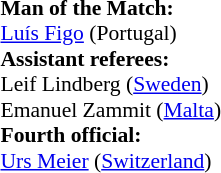<table style="width:100%; font-size:90%;">
<tr>
<td><br><strong>Man of the Match:</strong>
<br><a href='#'>Luís Figo</a> (Portugal)<br><strong>Assistant referees:</strong>
<br>Leif Lindberg (<a href='#'>Sweden</a>)
<br>Emanuel Zammit (<a href='#'>Malta</a>)
<br><strong>Fourth official:</strong>
<br><a href='#'>Urs Meier</a> (<a href='#'>Switzerland</a>)</td>
</tr>
</table>
